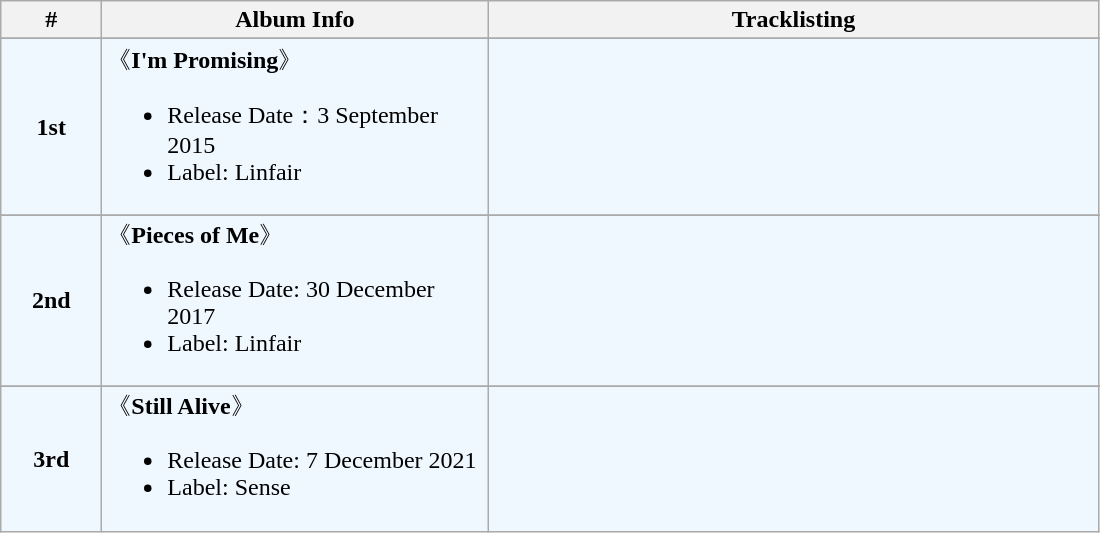<table class="wikitable">
<tr>
<th align="left" width="60px">#</th>
<th align="left" width="250px">Album Info</th>
<th align="left" width="400px">Tracklisting</th>
</tr>
<tr>
</tr>
<tr bgcolor="#F0F8FF">
<td align="center"><strong>1st</strong></td>
<td align="left">《<strong>I'm Promising</strong>》<br><ul><li>Release Date：3 September 2015</li><li>Label: Linfair</li></ul></td>
<td align="left" style="font-size: 85%;"><br></td>
</tr>
<tr>
</tr>
<tr bgcolor="#F0F8FF">
<td align="center"><strong>2nd</strong></td>
<td align="left">《<strong>Pieces of Me</strong>》<br><ul><li>Release Date: 30 December 2017</li><li>Label: Linfair</li></ul></td>
<td align="left" style="font-size: 85%;"><br></td>
</tr>
<tr>
</tr>
<tr bgcolor="#F0F8FF">
<td align="center"><strong>3rd</strong></td>
<td align="left">《<strong>Still Alive</strong>》<br><ul><li>Release Date: 7 December 2021</li><li>Label: Sense</li></ul></td>
<td align="left" style="font-size: 85%;"><br></td>
</tr>
</table>
